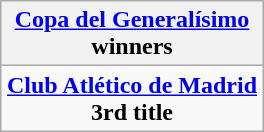<table class="wikitable" style="text-align: center; margin: 0 auto;">
<tr>
<th><a href='#'>Copa del Generalísimo</a><br>winners</th>
</tr>
<tr>
<td><strong><a href='#'>Club Atlético de Madrid</a></strong><br><strong>3rd title</strong></td>
</tr>
</table>
